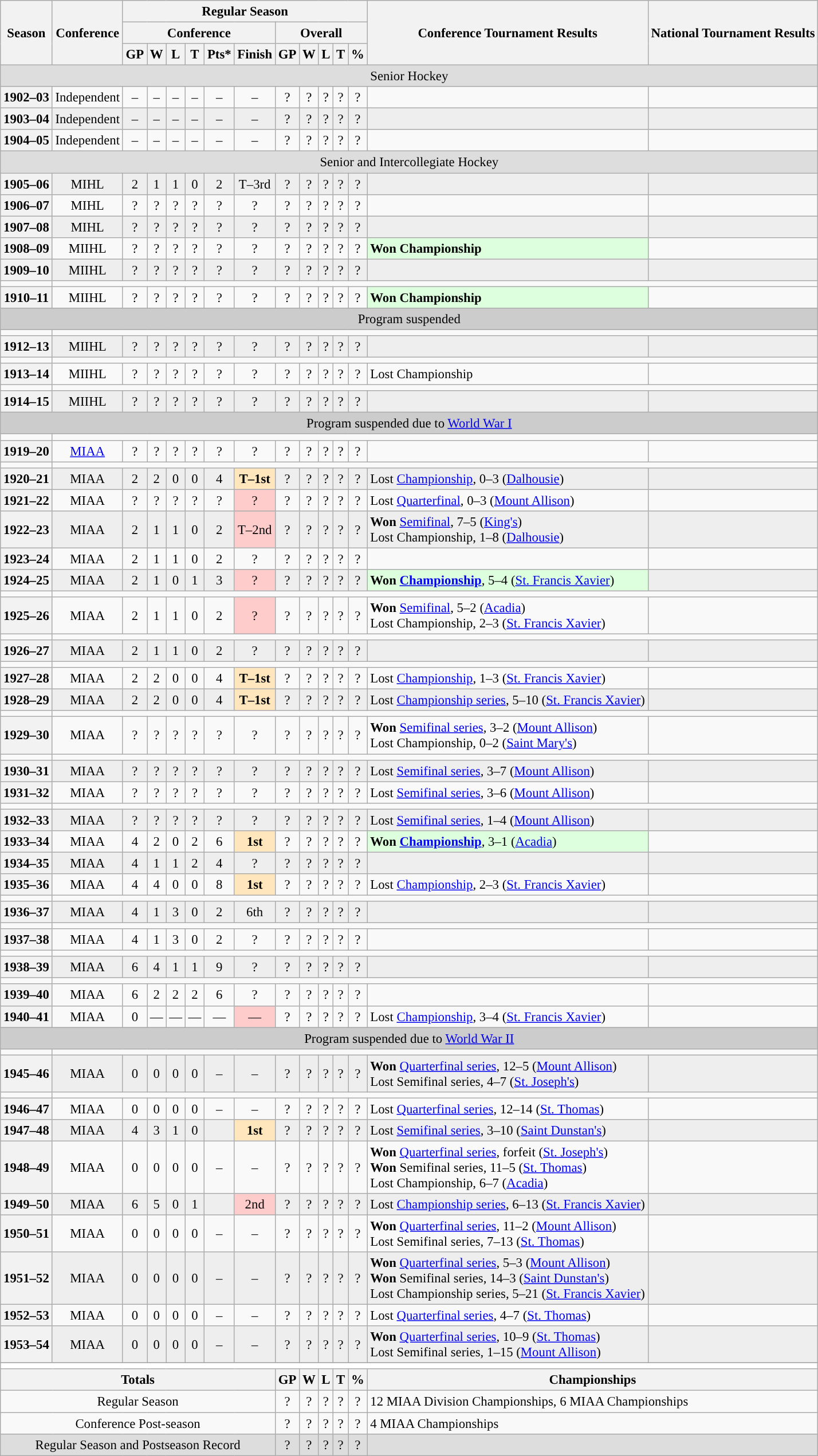<table class="wikitable" style="text-align: center; font-size: 95%">
<tr>
<th rowspan="3">Season</th>
<th rowspan="3">Conference</th>
<th colspan="11">Regular Season</th>
<th rowspan="3">Conference Tournament Results</th>
<th rowspan="3">National Tournament Results</th>
</tr>
<tr>
<th colspan="6">Conference</th>
<th colspan="5">Overall</th>
</tr>
<tr>
<th>GP</th>
<th>W</th>
<th>L</th>
<th>T</th>
<th>Pts*</th>
<th>Finish</th>
<th>GP</th>
<th>W</th>
<th>L</th>
<th>T</th>
<th>%</th>
</tr>
<tr>
<td style="background:#dddddd;" colspan="18">Senior Hockey</td>
</tr>
<tr>
<th>1902–03</th>
<td>Independent</td>
<td>–</td>
<td>–</td>
<td>–</td>
<td>–</td>
<td>–</td>
<td>–</td>
<td>?</td>
<td>?</td>
<td>?</td>
<td>?</td>
<td>?</td>
<td align="left"></td>
<td align="left"></td>
</tr>
<tr bgcolor=eeeeee>
<th>1903–04</th>
<td>Independent</td>
<td>–</td>
<td>–</td>
<td>–</td>
<td>–</td>
<td>–</td>
<td>–</td>
<td>?</td>
<td>?</td>
<td>?</td>
<td>?</td>
<td>?</td>
<td align="left"></td>
<td align="left"></td>
</tr>
<tr>
<th>1904–05</th>
<td>Independent</td>
<td>–</td>
<td>–</td>
<td>–</td>
<td>–</td>
<td>–</td>
<td>–</td>
<td>?</td>
<td>?</td>
<td>?</td>
<td>?</td>
<td>?</td>
<td align="left"></td>
<td align="left"></td>
</tr>
<tr>
<td style="background:#dddddd;" colspan="18">Senior and Intercollegiate Hockey</td>
</tr>
<tr bgcolor=eeeeee>
<th>1905–06</th>
<td>MIHL</td>
<td>2</td>
<td>1</td>
<td>1</td>
<td>0</td>
<td>2</td>
<td>T–3rd</td>
<td>?</td>
<td>?</td>
<td>?</td>
<td>?</td>
<td>?</td>
<td align="left"></td>
<td align="left"></td>
</tr>
<tr>
<th>1906–07</th>
<td>MIHL</td>
<td>?</td>
<td>?</td>
<td>?</td>
<td>?</td>
<td>?</td>
<td>?</td>
<td>?</td>
<td>?</td>
<td>?</td>
<td>?</td>
<td>?</td>
<td align="left"></td>
<td align="left"></td>
</tr>
<tr bgcolor=eeeeee>
<th>1907–08</th>
<td>MIHL</td>
<td>?</td>
<td>?</td>
<td>?</td>
<td>?</td>
<td>?</td>
<td>?</td>
<td>?</td>
<td>?</td>
<td>?</td>
<td>?</td>
<td>?</td>
<td align="left"></td>
<td align="left"></td>
</tr>
<tr>
<th>1908–09</th>
<td>MIIHL</td>
<td>?</td>
<td>?</td>
<td>?</td>
<td>?</td>
<td>?</td>
<td>?</td>
<td>?</td>
<td>?</td>
<td>?</td>
<td>?</td>
<td>?</td>
<td style="background: #ddffdd;" align="left"><strong>Won Championship</strong></td>
<td align="left"></td>
</tr>
<tr bgcolor=eeeeee>
<th>1909–10</th>
<td>MIIHL</td>
<td>?</td>
<td>?</td>
<td>?</td>
<td>?</td>
<td>?</td>
<td>?</td>
<td>?</td>
<td>?</td>
<td>?</td>
<td>?</td>
<td>?</td>
<td align="left"></td>
<td align="left"></td>
</tr>
<tr>
<td><strong><a href='#'></a> </strong></td>
</tr>
<tr>
<th>1910–11</th>
<td>MIIHL</td>
<td>?</td>
<td>?</td>
<td>?</td>
<td>?</td>
<td>?</td>
<td>?</td>
<td>?</td>
<td>?</td>
<td>?</td>
<td>?</td>
<td>?</td>
<td style="background: #ddffdd;" align="left"><strong>Won Championship</strong></td>
<td align="left"></td>
</tr>
<tr>
<td style="background:#cccccc;" colspan="18">Program suspended</td>
</tr>
<tr>
<td><strong><a href='#'></a> </strong></td>
</tr>
<tr bgcolor=eeeeee>
<th>1912–13</th>
<td>MIIHL</td>
<td>?</td>
<td>?</td>
<td>?</td>
<td>?</td>
<td>?</td>
<td>?</td>
<td>?</td>
<td>?</td>
<td>?</td>
<td>?</td>
<td>?</td>
<td align="left"></td>
<td align="left"></td>
</tr>
<tr>
<td><strong><a href='#'></a> </strong></td>
</tr>
<tr>
<th>1913–14</th>
<td>MIIHL</td>
<td>?</td>
<td>?</td>
<td>?</td>
<td>?</td>
<td>?</td>
<td>?</td>
<td>?</td>
<td>?</td>
<td>?</td>
<td>?</td>
<td>?</td>
<td align="left">Lost Championship</td>
<td align="left"></td>
</tr>
<tr>
<td><strong><a href='#'></a> </strong></td>
</tr>
<tr bgcolor=eeeeee>
<th>1914–15</th>
<td>MIIHL</td>
<td>?</td>
<td>?</td>
<td>?</td>
<td>?</td>
<td>?</td>
<td>?</td>
<td>?</td>
<td>?</td>
<td>?</td>
<td>?</td>
<td>?</td>
<td align="left"></td>
<td align="left"></td>
</tr>
<tr>
<td style="background:#cccccc;" colspan="18">Program suspended due to <a href='#'>World War I</a></td>
</tr>
<tr>
<td><strong><a href='#'></a> </strong></td>
</tr>
<tr>
<th>1919–20</th>
<td><a href='#'>MIAA</a></td>
<td>?</td>
<td>?</td>
<td>?</td>
<td>?</td>
<td>?</td>
<td>?</td>
<td>?</td>
<td>?</td>
<td>?</td>
<td>?</td>
<td>?</td>
<td align="left"></td>
<td align="left"></td>
</tr>
<tr>
<td><strong><a href='#'></a> </strong></td>
</tr>
<tr bgcolor=eeeeee>
<th>1920–21</th>
<td>MIAA</td>
<td>2</td>
<td>2</td>
<td>0</td>
<td>0</td>
<td>4</td>
<td style="background: #FFE6BD;"><strong>T–1st</strong></td>
<td>?</td>
<td>?</td>
<td>?</td>
<td>?</td>
<td>?</td>
<td align="left">Lost <a href='#'>Championship</a>, 0–3 (<a href='#'>Dalhousie</a>)</td>
<td align="left"></td>
</tr>
<tr>
<th>1921–22</th>
<td>MIAA</td>
<td>?</td>
<td>?</td>
<td>?</td>
<td>?</td>
<td>?</td>
<td style="background: #FFCCCC;">?</td>
<td>?</td>
<td>?</td>
<td>?</td>
<td>?</td>
<td>?</td>
<td align="left">Lost <a href='#'>Quarterfinal</a>, 0–3 (<a href='#'>Mount Allison</a>)</td>
<td align="left"></td>
</tr>
<tr bgcolor=eeeeee>
<th>1922–23</th>
<td>MIAA</td>
<td>2</td>
<td>1</td>
<td>1</td>
<td>0</td>
<td>2</td>
<td style="background: #FFCCCC;">T–2nd</td>
<td>?</td>
<td>?</td>
<td>?</td>
<td>?</td>
<td>?</td>
<td align="left"><strong>Won</strong> <a href='#'>Semifinal</a>, 7–5 (<a href='#'>King's</a>)<br>Lost Championship, 1–8 (<a href='#'>Dalhousie</a>)</td>
<td align="left"></td>
</tr>
<tr>
<th>1923–24</th>
<td>MIAA</td>
<td>2</td>
<td>1</td>
<td>1</td>
<td>0</td>
<td>2</td>
<td>?</td>
<td>?</td>
<td>?</td>
<td>?</td>
<td>?</td>
<td>?</td>
<td align="left"></td>
<td align="left"></td>
</tr>
<tr bgcolor=eeeeee>
<th>1924–25</th>
<td>MIAA</td>
<td>2</td>
<td>1</td>
<td>0</td>
<td>1</td>
<td>3</td>
<td style="background: #FFCCCC;">?</td>
<td>?</td>
<td>?</td>
<td>?</td>
<td>?</td>
<td>?</td>
<td style="background: #ddffdd;" align="left"><strong>Won <a href='#'>Championship</a></strong>, 5–4 (<a href='#'>St. Francis Xavier</a>)</td>
<td align="left"></td>
</tr>
<tr>
<td><strong> </strong></td>
</tr>
<tr>
<th>1925–26</th>
<td>MIAA</td>
<td>2</td>
<td>1</td>
<td>1</td>
<td>0</td>
<td>2</td>
<td style="background: #FFCCCC;">?</td>
<td>?</td>
<td>?</td>
<td>?</td>
<td>?</td>
<td>?</td>
<td align="left"><strong>Won</strong> <a href='#'>Semifinal</a>, 5–2 (<a href='#'>Acadia</a>)<br>Lost Championship, 2–3 (<a href='#'>St. Francis Xavier</a>)</td>
<td align="left"></td>
</tr>
<tr>
<td><strong><a href='#'></a> </strong></td>
</tr>
<tr bgcolor=eeeeee>
<th>1926–27</th>
<td>MIAA</td>
<td>2</td>
<td>1</td>
<td>1</td>
<td>0</td>
<td>2</td>
<td>?</td>
<td>?</td>
<td>?</td>
<td>?</td>
<td>?</td>
<td>?</td>
<td align="left"></td>
<td align="left"></td>
</tr>
<tr>
<td><strong><a href='#'></a> </strong></td>
</tr>
<tr>
<th>1927–28</th>
<td>MIAA</td>
<td>2</td>
<td>2</td>
<td>0</td>
<td>0</td>
<td>4</td>
<td style="background: #FFE6BD;"><strong>T–1st</strong></td>
<td>?</td>
<td>?</td>
<td>?</td>
<td>?</td>
<td>?</td>
<td align="left">Lost <a href='#'>Championship</a>, 1–3 (<a href='#'>St. Francis Xavier</a>)</td>
<td align="left"></td>
</tr>
<tr bgcolor=eeeeee>
<th>1928–29</th>
<td>MIAA</td>
<td>2</td>
<td>2</td>
<td>0</td>
<td>0</td>
<td>4</td>
<td style="background: #FFE6BD;"><strong>T–1st</strong></td>
<td>?</td>
<td>?</td>
<td>?</td>
<td>?</td>
<td>?</td>
<td align="left">Lost <a href='#'>Championship series</a>, 5–10 (<a href='#'>St. Francis Xavier</a>)</td>
<td align="left"></td>
</tr>
<tr>
<td><strong><a href='#'></a> </strong></td>
</tr>
<tr>
<th>1929–30</th>
<td>MIAA</td>
<td>?</td>
<td>?</td>
<td>?</td>
<td>?</td>
<td>?</td>
<td>?</td>
<td>?</td>
<td>?</td>
<td>?</td>
<td>?</td>
<td>?</td>
<td align="left"><strong>Won</strong> <a href='#'>Semifinal series</a>, 3–2 (<a href='#'>Mount Allison</a>)<br>Lost Championship, 0–2 (<a href='#'>Saint Mary's</a>)</td>
<td align="left"></td>
</tr>
<tr>
<td><strong><a href='#'></a> </strong></td>
</tr>
<tr bgcolor=eeeeee>
<th>1930–31</th>
<td>MIAA</td>
<td>?</td>
<td>?</td>
<td>?</td>
<td>?</td>
<td>?</td>
<td>?</td>
<td>?</td>
<td>?</td>
<td>?</td>
<td>?</td>
<td>?</td>
<td align="left">Lost <a href='#'>Semifinal series</a>, 3–7 (<a href='#'>Mount Allison</a>)</td>
<td align="left"></td>
</tr>
<tr>
<th>1931–32</th>
<td>MIAA</td>
<td>?</td>
<td>?</td>
<td>?</td>
<td>?</td>
<td>?</td>
<td>?</td>
<td>?</td>
<td>?</td>
<td>?</td>
<td>?</td>
<td>?</td>
<td align="left">Lost <a href='#'>Semifinal series</a>, 3–6 (<a href='#'>Mount Allison</a>)</td>
<td align="left"></td>
</tr>
<tr>
<td><strong><a href='#'></a> </strong></td>
</tr>
<tr bgcolor=eeeeee>
<th>1932–33</th>
<td>MIAA</td>
<td>?</td>
<td>?</td>
<td>?</td>
<td>?</td>
<td>?</td>
<td>?</td>
<td>?</td>
<td>?</td>
<td>?</td>
<td>?</td>
<td>?</td>
<td align="left">Lost <a href='#'>Semifinal series</a>, 1–4 (<a href='#'>Mount Allison</a>)</td>
<td align="left"></td>
</tr>
<tr>
<th>1933–34</th>
<td>MIAA</td>
<td>4</td>
<td>2</td>
<td>0</td>
<td>2</td>
<td>6</td>
<td style="background: #FFE6BD;"><strong>1st</strong></td>
<td>?</td>
<td>?</td>
<td>?</td>
<td>?</td>
<td>?</td>
<td style="background: #ddffdd;" align="left"><strong>Won <a href='#'>Championship</a></strong>, 3–1 (<a href='#'>Acadia</a>)</td>
<td align="left"></td>
</tr>
<tr bgcolor=eeeeee>
<th>1934–35</th>
<td>MIAA</td>
<td>4</td>
<td>1</td>
<td>1</td>
<td>2</td>
<td>4</td>
<td>?</td>
<td>?</td>
<td>?</td>
<td>?</td>
<td>?</td>
<td>?</td>
<td align="left"></td>
<td align="left"></td>
</tr>
<tr>
<th>1935–36</th>
<td>MIAA</td>
<td>4</td>
<td>4</td>
<td>0</td>
<td>0</td>
<td>8</td>
<td style="background: #FFE6BD;"><strong>1st</strong></td>
<td>?</td>
<td>?</td>
<td>?</td>
<td>?</td>
<td>?</td>
<td align="left">Lost <a href='#'>Championship</a>, 2–3 (<a href='#'>St. Francis Xavier</a>)</td>
<td align="left"></td>
</tr>
<tr>
<td><strong><a href='#'></a> </strong></td>
</tr>
<tr bgcolor=eeeeee>
<th>1936–37</th>
<td>MIAA</td>
<td>4</td>
<td>1</td>
<td>3</td>
<td>0</td>
<td>2</td>
<td>6th</td>
<td>?</td>
<td>?</td>
<td>?</td>
<td>?</td>
<td>?</td>
<td align="left"></td>
<td align="left"></td>
</tr>
<tr>
<td><strong><a href='#'></a> </strong></td>
</tr>
<tr>
<th>1937–38</th>
<td>MIAA</td>
<td>4</td>
<td>1</td>
<td>3</td>
<td>0</td>
<td>2</td>
<td>?</td>
<td>?</td>
<td>?</td>
<td>?</td>
<td>?</td>
<td>?</td>
<td align="left"></td>
<td align="left"></td>
</tr>
<tr>
<td><strong><a href='#'></a> </strong></td>
</tr>
<tr bgcolor=eeeeee>
<th>1938–39</th>
<td>MIAA</td>
<td>6</td>
<td>4</td>
<td>1</td>
<td>1</td>
<td>9</td>
<td>?</td>
<td>?</td>
<td>?</td>
<td>?</td>
<td>?</td>
<td>?</td>
<td align="left"></td>
<td align="left"></td>
</tr>
<tr>
<td><strong><a href='#'></a> </strong></td>
</tr>
<tr>
<th>1939–40</th>
<td>MIAA</td>
<td>6</td>
<td>2</td>
<td>2</td>
<td>2</td>
<td>6</td>
<td>?</td>
<td>?</td>
<td>?</td>
<td>?</td>
<td>?</td>
<td>?</td>
<td align="left"></td>
<td align="left"></td>
</tr>
<tr>
<th>1940–41</th>
<td>MIAA</td>
<td>0</td>
<td>—</td>
<td>—</td>
<td>—</td>
<td>—</td>
<td style="background: #FFCCCC;">—</td>
<td>?</td>
<td>?</td>
<td>?</td>
<td>?</td>
<td>?</td>
<td align="left">Lost <a href='#'>Championship</a>, 3–4 (<a href='#'>St. Francis Xavier</a>)</td>
<td align="left"></td>
</tr>
<tr>
<td style="background:#cccccc;" colspan="18">Program suspended due to <a href='#'>World War II</a></td>
</tr>
<tr>
<td><strong><a href='#'></a> </strong></td>
</tr>
<tr bgcolor=eeeeee>
<th>1945–46</th>
<td>MIAA</td>
<td>0</td>
<td>0</td>
<td>0</td>
<td>0</td>
<td>–</td>
<td>–</td>
<td>?</td>
<td>?</td>
<td>?</td>
<td>?</td>
<td>?</td>
<td align="left"><strong>Won</strong> <a href='#'>Quarterfinal series</a>, 12–5 (<a href='#'>Mount Allison</a>)<br>Lost Semifinal series, 4–7 (<a href='#'>St. Joseph's</a>)</td>
<td align="left"></td>
</tr>
<tr>
<td><strong><a href='#'></a> </strong></td>
</tr>
<tr>
<th>1946–47</th>
<td>MIAA</td>
<td>0</td>
<td>0</td>
<td>0</td>
<td>0</td>
<td>–</td>
<td>–</td>
<td>?</td>
<td>?</td>
<td>?</td>
<td>?</td>
<td>?</td>
<td align="left">Lost <a href='#'>Quarterfinal series</a>, 12–14 (<a href='#'>St. Thomas</a>)</td>
<td align="left"></td>
</tr>
<tr bgcolor=eeeeee>
<th>1947–48</th>
<td>MIAA</td>
<td>4</td>
<td>3</td>
<td>1</td>
<td>0</td>
<td></td>
<td style="background: #FFE6BD;"><strong>1st</strong></td>
<td>?</td>
<td>?</td>
<td>?</td>
<td>?</td>
<td>?</td>
<td align="left">Lost <a href='#'>Semifinal series</a>, 3–10 (<a href='#'>Saint Dunstan's</a>)</td>
<td align="left"></td>
</tr>
<tr>
<th>1948–49</th>
<td>MIAA</td>
<td>0</td>
<td>0</td>
<td>0</td>
<td>0</td>
<td>–</td>
<td>–</td>
<td>?</td>
<td>?</td>
<td>?</td>
<td>?</td>
<td>?</td>
<td align="left"><strong>Won</strong> <a href='#'>Quarterfinal series</a>, forfeit (<a href='#'>St. Joseph's</a>)<br><strong>Won</strong> Semifinal series, 11–5 (<a href='#'>St. Thomas</a>)<br>Lost Championship, 6–7 (<a href='#'>Acadia</a>)</td>
<td align="left"></td>
</tr>
<tr bgcolor=eeeeee>
<th>1949–50</th>
<td>MIAA</td>
<td>6</td>
<td>5</td>
<td>0</td>
<td>1</td>
<td></td>
<td style="background: #FFCCCC;">2nd</td>
<td>?</td>
<td>?</td>
<td>?</td>
<td>?</td>
<td>?</td>
<td align="left">Lost <a href='#'>Championship series</a>, 6–13 (<a href='#'>St. Francis Xavier</a>)</td>
<td align="left"></td>
</tr>
<tr>
<th>1950–51</th>
<td>MIAA</td>
<td>0</td>
<td>0</td>
<td>0</td>
<td>0</td>
<td>–</td>
<td>–</td>
<td>?</td>
<td>?</td>
<td>?</td>
<td>?</td>
<td>?</td>
<td align="left"><strong>Won</strong> <a href='#'>Quarterfinal series</a>, 11–2 (<a href='#'>Mount Allison</a>)<br>Lost Semifinal series, 7–13 (<a href='#'>St. Thomas</a>)</td>
<td align="left"></td>
</tr>
<tr bgcolor=eeeeee>
<th>1951–52</th>
<td>MIAA</td>
<td>0</td>
<td>0</td>
<td>0</td>
<td>0</td>
<td>–</td>
<td>–</td>
<td>?</td>
<td>?</td>
<td>?</td>
<td>?</td>
<td>?</td>
<td align="left"><strong>Won</strong> <a href='#'>Quarterfinal series</a>, 5–3 (<a href='#'>Mount Allison</a>)<br><strong>Won</strong> Semifinal series, 14–3 (<a href='#'>Saint Dunstan's</a>)<br>Lost Championship series, 5–21 (<a href='#'>St. Francis Xavier</a>)</td>
<td align="left"></td>
</tr>
<tr>
<th>1952–53</th>
<td>MIAA</td>
<td>0</td>
<td>0</td>
<td>0</td>
<td>0</td>
<td>–</td>
<td>–</td>
<td>?</td>
<td>?</td>
<td>?</td>
<td>?</td>
<td>?</td>
<td align="left">Lost <a href='#'>Quarterfinal series</a>, 4–7 (<a href='#'>St. Thomas</a>)</td>
<td align="left"></td>
</tr>
<tr bgcolor=eeeeee>
<th>1953–54</th>
<td>MIAA</td>
<td>0</td>
<td>0</td>
<td>0</td>
<td>0</td>
<td>–</td>
<td>–</td>
<td>?</td>
<td>?</td>
<td>?</td>
<td>?</td>
<td>?</td>
<td align="left"><strong>Won</strong> <a href='#'>Quarterfinal series</a>, 10–9 (<a href='#'>St. Thomas</a>)<br>Lost Semifinal series, 1–15 (<a href='#'>Mount Allison</a>)</td>
<td align="left"></td>
</tr>
<tr>
</tr>
<tr ->
</tr>
<tr>
<td colspan="15" style="background:#fff;"></td>
</tr>
<tr>
<th colspan="8">Totals</th>
<th>GP</th>
<th>W</th>
<th>L</th>
<th>T</th>
<th>%</th>
<th colspan="2">Championships</th>
</tr>
<tr>
<td colspan="8">Regular Season</td>
<td>?</td>
<td>?</td>
<td>?</td>
<td>?</td>
<td>?</td>
<td colspan="2" align="left">12 MIAA Division Championships, 6 MIAA Championships</td>
</tr>
<tr>
<td colspan="8">Conference Post-season</td>
<td>?</td>
<td>?</td>
<td>?</td>
<td>?</td>
<td>?</td>
<td colspan="2" align="left">4 MIAA Championships</td>
</tr>
<tr bgcolor=dddddd>
<td colspan="8">Regular Season and Postseason Record</td>
<td>?</td>
<td>?</td>
<td>?</td>
<td>?</td>
<td>?</td>
<td colspan="2" align="left"></td>
</tr>
</table>
